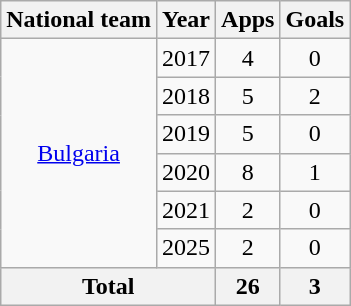<table class="wikitable" style="text-align:center">
<tr>
<th>National team</th>
<th>Year</th>
<th>Apps</th>
<th>Goals</th>
</tr>
<tr>
<td rowspan="6"><a href='#'>Bulgaria</a></td>
<td>2017</td>
<td>4</td>
<td>0</td>
</tr>
<tr>
<td>2018</td>
<td>5</td>
<td>2</td>
</tr>
<tr>
<td>2019</td>
<td>5</td>
<td>0</td>
</tr>
<tr>
<td>2020</td>
<td>8</td>
<td>1</td>
</tr>
<tr>
<td>2021</td>
<td>2</td>
<td>0</td>
</tr>
<tr>
<td>2025</td>
<td>2</td>
<td>0</td>
</tr>
<tr>
<th colspan="2">Total</th>
<th>26</th>
<th>3</th>
</tr>
</table>
